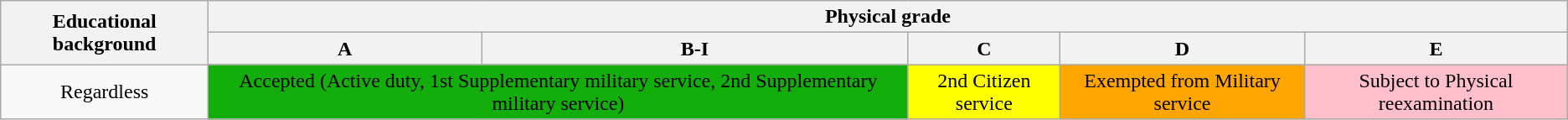<table class="wikitable">
<tr>
<th rowspan="2">Educational background</th>
<th colspan="6">Physical grade</th>
</tr>
<tr>
<th>A</th>
<th>B-I</th>
<th>C</th>
<th>D</th>
<th>E</th>
</tr>
<tr>
<td div style="text-align:center">Regardless</td>
<td colspan="2" div style="background:#13ae0c; text-align:center;">Accepted (Active duty, 1st Supplementary military service, 2nd Supplementary military service)</td>
<td div style="background:yellow; text-align:center;">2nd Citizen service</td>
<td div style="background:orange; text-align:center;">Exempted from Military service</td>
<td div style="background:pink; text-align:center;">Subject to Physical reexamination</td>
</tr>
</table>
